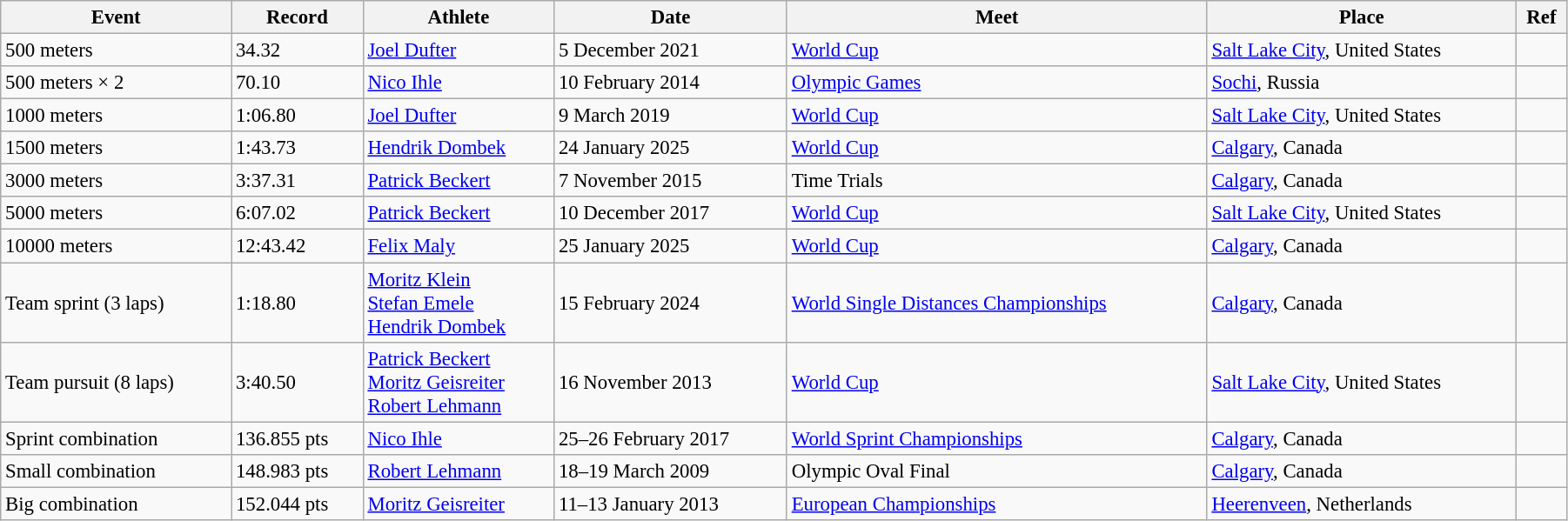<table class="wikitable" style="font-size:95%; width: 95%;">
<tr>
<th>Event</th>
<th>Record</th>
<th>Athlete</th>
<th>Date</th>
<th>Meet</th>
<th>Place</th>
<th>Ref</th>
</tr>
<tr>
<td>500 meters</td>
<td>34.32</td>
<td><a href='#'>Joel Dufter</a></td>
<td>5 December 2021</td>
<td><a href='#'>World Cup</a></td>
<td><a href='#'>Salt Lake City</a>, United States</td>
<td></td>
</tr>
<tr>
<td>500 meters × 2</td>
<td>70.10</td>
<td><a href='#'>Nico Ihle</a></td>
<td>10 February 2014</td>
<td><a href='#'>Olympic Games</a></td>
<td><a href='#'>Sochi</a>, Russia</td>
<td></td>
</tr>
<tr>
<td>1000 meters</td>
<td>1:06.80</td>
<td><a href='#'>Joel Dufter</a></td>
<td>9 March 2019</td>
<td><a href='#'>World Cup</a></td>
<td><a href='#'>Salt Lake City</a>, United States</td>
<td></td>
</tr>
<tr>
<td>1500 meters</td>
<td>1:43.73</td>
<td><a href='#'>Hendrik Dombek</a></td>
<td>24 January 2025</td>
<td><a href='#'>World Cup</a></td>
<td><a href='#'>Calgary</a>, Canada</td>
<td></td>
</tr>
<tr>
<td>3000 meters</td>
<td>3:37.31</td>
<td><a href='#'>Patrick Beckert</a></td>
<td>7 November 2015</td>
<td>Time Trials</td>
<td><a href='#'>Calgary</a>, Canada</td>
<td></td>
</tr>
<tr>
<td>5000 meters</td>
<td>6:07.02</td>
<td><a href='#'>Patrick Beckert</a></td>
<td>10 December 2017</td>
<td><a href='#'>World Cup</a></td>
<td><a href='#'>Salt Lake City</a>, United States</td>
<td></td>
</tr>
<tr>
<td>10000 meters</td>
<td>12:43.42</td>
<td><a href='#'>Felix Maly</a></td>
<td>25 January 2025</td>
<td><a href='#'>World Cup</a></td>
<td><a href='#'>Calgary</a>, Canada</td>
<td></td>
</tr>
<tr>
<td>Team sprint (3 laps)</td>
<td>1:18.80</td>
<td><a href='#'>Moritz Klein</a><br><a href='#'>Stefan Emele</a><br><a href='#'>Hendrik Dombek</a></td>
<td>15 February 2024</td>
<td><a href='#'>World Single Distances Championships</a></td>
<td><a href='#'>Calgary</a>, Canada</td>
<td></td>
</tr>
<tr>
<td>Team pursuit (8 laps)</td>
<td>3:40.50</td>
<td><a href='#'>Patrick Beckert</a><br><a href='#'>Moritz Geisreiter</a><br><a href='#'>Robert Lehmann</a></td>
<td>16 November 2013</td>
<td><a href='#'>World Cup</a></td>
<td><a href='#'>Salt Lake City</a>, United States</td>
<td></td>
</tr>
<tr>
<td>Sprint combination</td>
<td>136.855 pts</td>
<td><a href='#'>Nico Ihle</a></td>
<td>25–26 February 2017</td>
<td><a href='#'>World Sprint Championships</a></td>
<td><a href='#'>Calgary</a>, Canada</td>
<td></td>
</tr>
<tr>
<td>Small combination</td>
<td>148.983 pts</td>
<td><a href='#'>Robert Lehmann</a></td>
<td>18–19 March 2009</td>
<td>Olympic Oval Final</td>
<td><a href='#'>Calgary</a>, Canada</td>
<td></td>
</tr>
<tr>
<td>Big combination</td>
<td>152.044 pts</td>
<td><a href='#'>Moritz Geisreiter</a></td>
<td>11–13 January 2013</td>
<td><a href='#'>European Championships</a></td>
<td><a href='#'>Heerenveen</a>, Netherlands</td>
<td></td>
</tr>
</table>
